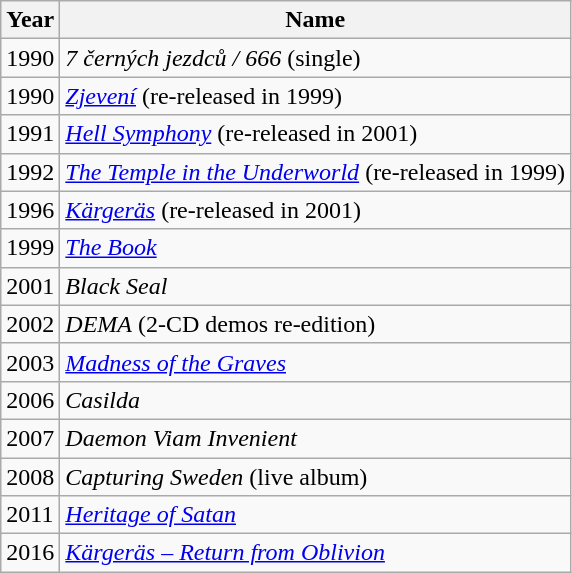<table class="wikitable">
<tr>
<th>Year</th>
<th>Name</th>
</tr>
<tr>
<td align="left" valign="top">1990</td>
<td align="left" valign="top"><em>7 černých jezdců / 666</em> (single)</td>
</tr>
<tr>
<td align="left" valign="top">1990</td>
<td align="left" valign="top"><em><a href='#'>Zjevení</a></em> (re-released in 1999)</td>
</tr>
<tr>
<td align="left" valign="top">1991</td>
<td align="left" valign="top"><em><a href='#'>Hell Symphony</a></em> (re-released in 2001)</td>
</tr>
<tr>
<td align="left" valign="top">1992</td>
<td align="left" valign="top"><em><a href='#'>The Temple in the Underworld</a></em> (re-released in 1999)</td>
</tr>
<tr>
<td align="left" valign="top">1996</td>
<td align="left" valign="top"><em><a href='#'>Kärgeräs</a></em> (re-released in 2001)</td>
</tr>
<tr>
<td align="left" valign="top">1999</td>
<td align="left" valign="top"><em><a href='#'>The Book</a></em></td>
</tr>
<tr>
<td align="left" valign="top">2001</td>
<td align="left" valign="top"><em>Black Seal</em></td>
</tr>
<tr>
<td align="left" valign="top">2002</td>
<td align="left" valign="top"><em>DEMA</em> (2-CD demos re-edition)</td>
</tr>
<tr>
<td align="left" valign="top">2003</td>
<td align="left" valign="top"><em><a href='#'>Madness of the Graves</a></em></td>
</tr>
<tr>
<td align="left" valign="top">2006</td>
<td align="left" valign="top"><em>Casilda</em></td>
</tr>
<tr>
<td align="left" valign="top">2007</td>
<td align="left" valign="top"><em>Daemon Viam Invenient</em></td>
</tr>
<tr>
<td align="left" valign="top">2008</td>
<td align="left" valign="top"><em>Capturing Sweden</em> (live album)</td>
</tr>
<tr>
<td align="left" valign="top">2011</td>
<td align="left" valign="top"><em><a href='#'>Heritage of Satan</a></em></td>
</tr>
<tr>
<td align="left" valign="top">2016</td>
<td align="left" valign="top"><em><a href='#'>Kärgeräs – Return from Oblivion</a></em></td>
</tr>
</table>
